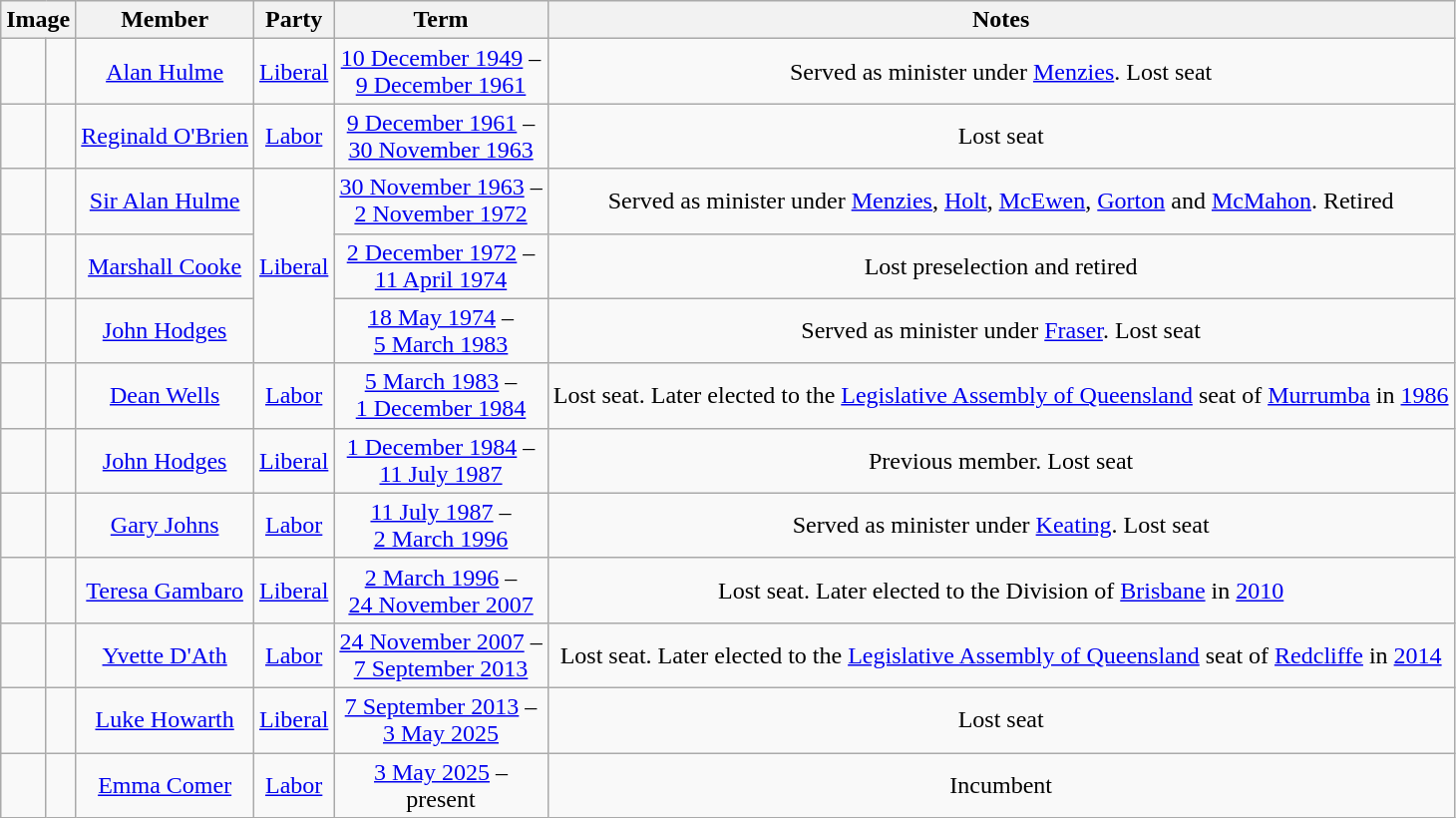<table class=wikitable style="text-align:center">
<tr>
<th colspan=2>Image</th>
<th>Member</th>
<th>Party</th>
<th>Term</th>
<th>Notes</th>
</tr>
<tr>
<td> </td>
<td></td>
<td><a href='#'>Alan Hulme</a><br></td>
<td><a href='#'>Liberal</a></td>
<td nowrap><a href='#'>10 December 1949</a> –<br><a href='#'>9 December 1961</a></td>
<td>Served as minister under <a href='#'>Menzies</a>. Lost seat</td>
</tr>
<tr>
<td> </td>
<td></td>
<td><a href='#'>Reginald O'Brien</a><br></td>
<td><a href='#'>Labor</a></td>
<td nowrap><a href='#'>9 December 1961</a> –<br><a href='#'>30 November 1963</a></td>
<td>Lost seat</td>
</tr>
<tr>
<td> </td>
<td></td>
<td><a href='#'>Sir Alan Hulme</a><br></td>
<td rowspan="3"><a href='#'>Liberal</a></td>
<td nowrap><a href='#'>30 November 1963</a> –<br><a href='#'>2 November 1972</a></td>
<td>Served as minister under <a href='#'>Menzies</a>, <a href='#'>Holt</a>, <a href='#'>McEwen</a>, <a href='#'>Gorton</a> and <a href='#'>McMahon</a>. Retired</td>
</tr>
<tr>
<td> </td>
<td></td>
<td><a href='#'>Marshall Cooke</a><br></td>
<td nowrap><a href='#'>2 December 1972</a> –<br><a href='#'>11 April 1974</a></td>
<td>Lost preselection and retired</td>
</tr>
<tr>
<td> </td>
<td></td>
<td><a href='#'>John Hodges</a><br></td>
<td nowrap><a href='#'>18 May 1974</a> –<br><a href='#'>5 March 1983</a></td>
<td>Served as minister under <a href='#'>Fraser</a>. Lost seat</td>
</tr>
<tr>
<td> </td>
<td></td>
<td><a href='#'>Dean Wells</a><br></td>
<td><a href='#'>Labor</a></td>
<td nowrap><a href='#'>5 March 1983</a> –<br><a href='#'>1 December 1984</a></td>
<td>Lost seat. Later elected to the <a href='#'>Legislative Assembly of Queensland</a> seat of <a href='#'>Murrumba</a> in <a href='#'>1986</a></td>
</tr>
<tr>
<td> </td>
<td></td>
<td><a href='#'>John Hodges</a><br></td>
<td><a href='#'>Liberal</a></td>
<td nowrap><a href='#'>1 December 1984</a> –<br><a href='#'>11 July 1987</a></td>
<td>Previous member. Lost seat</td>
</tr>
<tr>
<td> </td>
<td></td>
<td><a href='#'>Gary Johns</a><br></td>
<td><a href='#'>Labor</a></td>
<td nowrap><a href='#'>11 July 1987</a> –<br><a href='#'>2 March 1996</a></td>
<td>Served as minister under <a href='#'>Keating</a>. Lost seat</td>
</tr>
<tr>
<td> </td>
<td></td>
<td><a href='#'>Teresa Gambaro</a><br></td>
<td><a href='#'>Liberal</a></td>
<td nowrap><a href='#'>2 March 1996</a> –<br><a href='#'>24 November 2007</a></td>
<td>Lost seat. Later elected to the Division of <a href='#'>Brisbane</a> in <a href='#'>2010</a></td>
</tr>
<tr>
<td> </td>
<td></td>
<td><a href='#'>Yvette D'Ath</a><br></td>
<td><a href='#'>Labor</a></td>
<td nowrap><a href='#'>24 November 2007</a> –<br><a href='#'>7 September 2013</a></td>
<td>Lost seat. Later elected to the <a href='#'>Legislative Assembly of Queensland</a> seat of <a href='#'>Redcliffe</a> in <a href='#'>2014</a></td>
</tr>
<tr>
<td> </td>
<td></td>
<td><a href='#'>Luke Howarth</a><br></td>
<td><a href='#'>Liberal</a></td>
<td nowrap><a href='#'>7 September 2013</a> –<br><a href='#'>3 May 2025</a></td>
<td>Lost seat</td>
</tr>
<tr>
<td> </td>
<td></td>
<td><a href='#'>Emma Comer</a><br></td>
<td><a href='#'>Labor</a></td>
<td nowrap><a href='#'>3 May 2025</a> –<br> present</td>
<td>Incumbent</td>
</tr>
</table>
